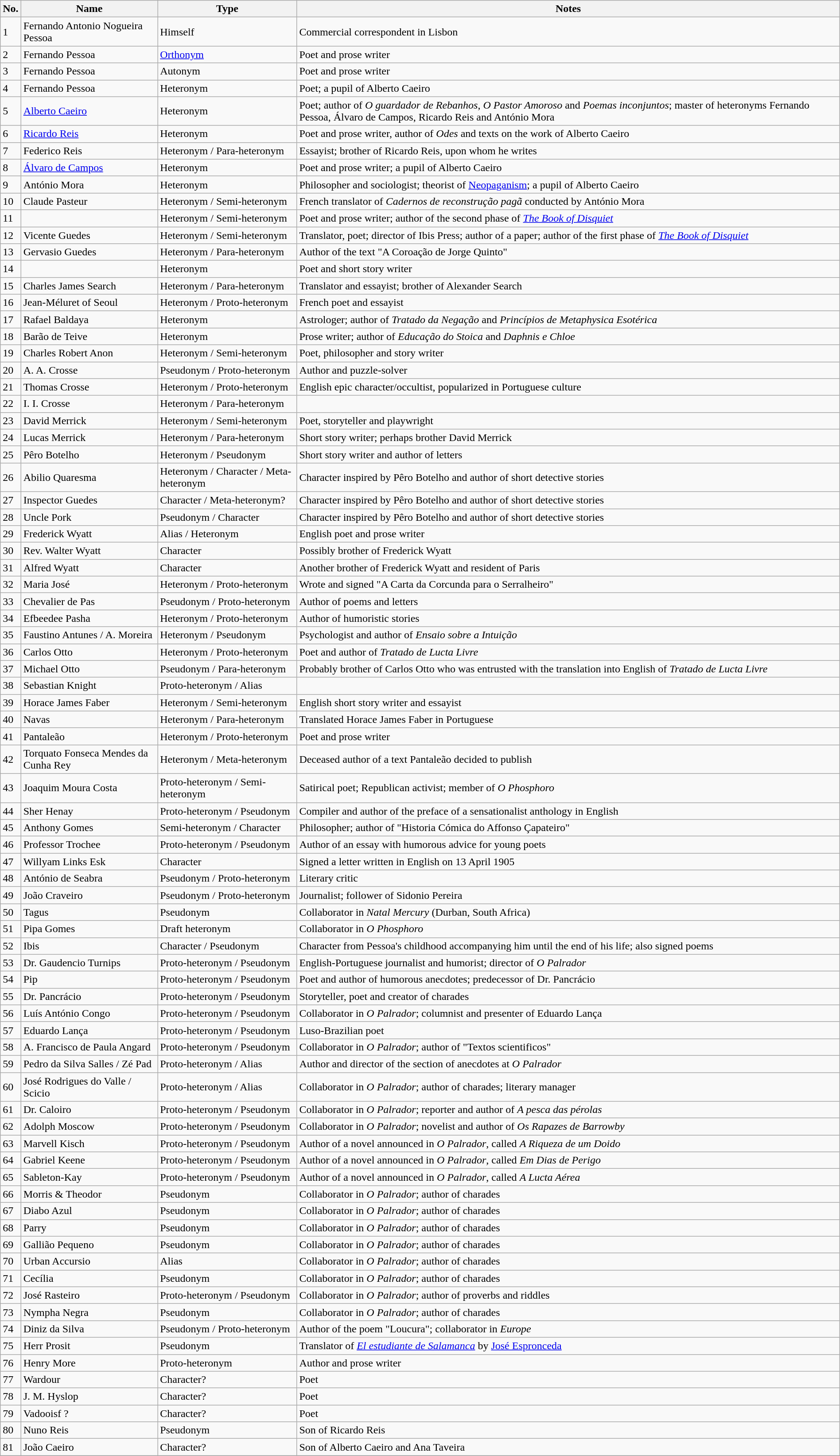<table class="sortable wikitable" width="100%" size=="50%">
<tr>
<th>No.</th>
<th>Name</th>
<th>Type</th>
<th>Notes</th>
</tr>
<tr>
<td>1</td>
<td>Fernando Antonio Nogueira Pessoa</td>
<td>Himself</td>
<td>Commercial correspondent in Lisbon</td>
</tr>
<tr>
<td>2</td>
<td>Fernando Pessoa</td>
<td><a href='#'>Orthonym</a></td>
<td>Poet and prose writer</td>
</tr>
<tr>
<td>3</td>
<td>Fernando Pessoa</td>
<td>Autonym</td>
<td>Poet and prose writer</td>
</tr>
<tr>
<td>4</td>
<td>Fernando Pessoa</td>
<td>Heteronym</td>
<td>Poet; a pupil of Alberto Caeiro</td>
</tr>
<tr>
<td>5</td>
<td><a href='#'>Alberto Caeiro</a></td>
<td>Heteronym</td>
<td>Poet; author of <em>O guardador de Rebanhos</em>, <em>O Pastor Amoroso</em> and <em>Poemas inconjuntos</em>; master of heteronyms Fernando Pessoa, Álvaro de Campos, Ricardo Reis and António Mora</td>
</tr>
<tr>
<td>6</td>
<td><a href='#'>Ricardo Reis</a></td>
<td>Heteronym</td>
<td>Poet and prose writer, author of <em>Odes</em> and texts on the work of Alberto Caeiro</td>
</tr>
<tr>
<td>7</td>
<td>Federico Reis</td>
<td>Heteronym / Para-heteronym</td>
<td>Essayist; brother of Ricardo Reis, upon whom he writes</td>
</tr>
<tr>
<td>8</td>
<td><a href='#'>Álvaro de Campos</a></td>
<td>Heteronym</td>
<td>Poet and prose writer; a pupil of Alberto Caeiro</td>
</tr>
<tr>
<td>9</td>
<td>António Mora</td>
<td>Heteronym</td>
<td>Philosopher and sociologist; theorist of <a href='#'>Neopaganism</a>; a pupil of Alberto Caeiro</td>
</tr>
<tr>
<td>10</td>
<td>Claude Pasteur</td>
<td>Heteronym / Semi-heteronym</td>
<td>French translator of <em>Cadernos de reconstrução pagã</em> conducted by António Mora</td>
</tr>
<tr>
<td>11</td>
<td></td>
<td>Heteronym / Semi-heteronym</td>
<td>Poet and prose writer; author of the second phase of <em><a href='#'>The Book of Disquiet</a></em></td>
</tr>
<tr>
<td>12</td>
<td>Vicente Guedes</td>
<td>Heteronym / Semi-heteronym</td>
<td>Translator, poet; director of Ibis Press; author of a paper; author of the first phase of <em><a href='#'>The Book of Disquiet</a></em></td>
</tr>
<tr>
<td>13</td>
<td>Gervasio Guedes</td>
<td>Heteronym / Para-heteronym</td>
<td>Author of the text "A Coroação de Jorge Quinto"</td>
</tr>
<tr>
<td>14</td>
<td></td>
<td>Heteronym</td>
<td>Poet and short story writer</td>
</tr>
<tr>
<td>15</td>
<td>Charles James Search</td>
<td>Heteronym / Para-heteronym</td>
<td>Translator and essayist; brother of Alexander Search</td>
</tr>
<tr>
<td>16</td>
<td>Jean-Méluret of Seoul</td>
<td>Heteronym / Proto-heteronym</td>
<td>French poet and essayist</td>
</tr>
<tr>
<td>17</td>
<td>Rafael Baldaya</td>
<td>Heteronym</td>
<td>Astrologer; author of <em>Tratado da Negação</em> and <em>Princípios de Metaphysica Esotérica</em></td>
</tr>
<tr>
<td>18</td>
<td>Barão de Teive</td>
<td>Heteronym</td>
<td>Prose writer; author of <em>Educação do Stoica</em> and <em>Daphnis e Chloe</em></td>
</tr>
<tr>
<td>19</td>
<td>Charles Robert Anon</td>
<td>Heteronym / Semi-heteronym</td>
<td>Poet, philosopher and story writer</td>
</tr>
<tr>
<td>20</td>
<td>A. A. Crosse</td>
<td>Pseudonym / Proto-heteronym</td>
<td>Author and puzzle-solver</td>
</tr>
<tr>
<td>21</td>
<td>Thomas Crosse</td>
<td>Heteronym / Proto-heteronym</td>
<td>English epic character/occultist, popularized in Portuguese culture</td>
</tr>
<tr>
<td>22</td>
<td>I. I. Crosse</td>
<td>Heteronym / Para-heteronym</td>
<td></td>
</tr>
<tr>
<td>23</td>
<td>David Merrick</td>
<td>Heteronym / Semi-heteronym</td>
<td>Poet, storyteller and playwright</td>
</tr>
<tr>
<td>24</td>
<td>Lucas Merrick</td>
<td>Heteronym / Para-heteronym</td>
<td>Short story writer; perhaps brother David Merrick</td>
</tr>
<tr>
<td>25</td>
<td>Pêro Botelho</td>
<td>Heteronym / Pseudonym</td>
<td>Short story writer and author of letters</td>
</tr>
<tr>
<td>26</td>
<td>Abilio Quaresma</td>
<td>Heteronym / Character / Meta-heteronym</td>
<td>Character inspired by Pêro Botelho and author of short detective stories</td>
</tr>
<tr>
<td>27</td>
<td>Inspector Guedes</td>
<td>Character / Meta-heteronym?</td>
<td>Character inspired by Pêro Botelho and author of short detective stories</td>
</tr>
<tr>
<td>28</td>
<td>Uncle Pork</td>
<td>Pseudonym / Character</td>
<td>Character inspired by Pêro Botelho and author of short detective stories</td>
</tr>
<tr>
<td>29</td>
<td>Frederick Wyatt</td>
<td>Alias / Heteronym</td>
<td>English poet and prose writer</td>
</tr>
<tr>
<td>30</td>
<td>Rev. Walter Wyatt</td>
<td>Character</td>
<td>Possibly brother of Frederick Wyatt</td>
</tr>
<tr>
<td>31</td>
<td>Alfred Wyatt</td>
<td>Character</td>
<td>Another brother of Frederick Wyatt and resident of Paris</td>
</tr>
<tr>
<td>32</td>
<td>Maria José</td>
<td>Heteronym / Proto-heteronym</td>
<td>Wrote and signed "A Carta da Corcunda para o Serralheiro"</td>
</tr>
<tr>
<td>33</td>
<td>Chevalier de Pas</td>
<td>Pseudonym / Proto-heteronym</td>
<td>Author of poems and letters</td>
</tr>
<tr>
<td>34</td>
<td>Efbeedee Pasha</td>
<td>Heteronym / Proto-heteronym</td>
<td>Author of humoristic stories</td>
</tr>
<tr>
<td>35</td>
<td>Faustino Antunes / A. Moreira</td>
<td>Heteronym / Pseudonym</td>
<td>Psychologist and author of <em>Ensaio sobre a Intuição</em></td>
</tr>
<tr>
<td>36</td>
<td>Carlos Otto</td>
<td>Heteronym / Proto-heteronym</td>
<td>Poet and author of <em>Tratado de Lucta Livre</em></td>
</tr>
<tr>
<td>37</td>
<td>Michael Otto</td>
<td>Pseudonym / Para-heteronym</td>
<td>Probably brother of Carlos Otto who was entrusted with the translation into English of <em>Tratado de Lucta Livre</em></td>
</tr>
<tr>
<td>38</td>
<td>Sebastian Knight</td>
<td>Proto-heteronym / Alias</td>
<td></td>
</tr>
<tr>
<td>39</td>
<td>Horace James Faber</td>
<td>Heteronym / Semi-heteronym</td>
<td>English short story writer and essayist</td>
</tr>
<tr>
<td>40</td>
<td>Navas</td>
<td>Heteronym / Para-heteronym</td>
<td>Translated Horace James Faber in Portuguese</td>
</tr>
<tr>
<td>41</td>
<td>Pantaleão</td>
<td>Heteronym / Proto-heteronym</td>
<td>Poet and prose writer</td>
</tr>
<tr>
<td>42</td>
<td>Torquato Fonseca Mendes da Cunha Rey</td>
<td>Heteronym / Meta-heteronym</td>
<td>Deceased author of a text Pantaleão decided to publish</td>
</tr>
<tr>
<td>43</td>
<td>Joaquim Moura Costa</td>
<td>Proto-heteronym / Semi-heteronym</td>
<td>Satirical poet; Republican activist; member of <em>O Phosphoro</em></td>
</tr>
<tr>
<td>44</td>
<td>Sher Henay</td>
<td>Proto-heteronym / Pseudonym</td>
<td>Compiler and author of the preface of a sensationalist anthology in English</td>
</tr>
<tr>
<td>45</td>
<td>Anthony Gomes</td>
<td>Semi-heteronym / Character</td>
<td>Philosopher; author of "Historia Cómica do Affonso Çapateiro"</td>
</tr>
<tr>
<td>46</td>
<td>Professor Trochee</td>
<td>Proto-heteronym / Pseudonym</td>
<td>Author of an essay with humorous advice for young poets</td>
</tr>
<tr>
<td>47</td>
<td>Willyam Links Esk</td>
<td>Character</td>
<td>Signed a letter written in English on 13 April 1905</td>
</tr>
<tr>
<td>48</td>
<td>António de Seabra</td>
<td>Pseudonym / Proto-heteronym</td>
<td>Literary critic</td>
</tr>
<tr>
<td>49</td>
<td>João Craveiro</td>
<td>Pseudonym / Proto-heteronym</td>
<td>Journalist; follower of Sidonio Pereira</td>
</tr>
<tr>
<td>50</td>
<td>Tagus</td>
<td>Pseudonym</td>
<td>Collaborator in <em>Natal Mercury</em> (Durban, South Africa)</td>
</tr>
<tr>
<td>51</td>
<td>Pipa Gomes</td>
<td>Draft heteronym</td>
<td>Collaborator in <em>O Phosphoro</em></td>
</tr>
<tr>
<td>52</td>
<td>Ibis</td>
<td>Character / Pseudonym</td>
<td>Character from Pessoa's childhood accompanying him until the end of his life; also signed poems</td>
</tr>
<tr>
<td>53</td>
<td>Dr. Gaudencio Turnips</td>
<td>Proto-heteronym / Pseudonym</td>
<td>English-Portuguese journalist and humorist; director of <em>O Palrador</em></td>
</tr>
<tr>
<td>54</td>
<td>Pip</td>
<td>Proto-heteronym / Pseudonym</td>
<td>Poet and author of humorous anecdotes; predecessor of Dr. Pancrácio</td>
</tr>
<tr>
<td>55</td>
<td>Dr. Pancrácio</td>
<td>Proto-heteronym / Pseudonym</td>
<td>Storyteller, poet and creator of charades</td>
</tr>
<tr>
<td>56</td>
<td>Luís António Congo</td>
<td>Proto-heteronym / Pseudonym</td>
<td>Collaborator in <em>O Palrador</em>; columnist and presenter of Eduardo Lança</td>
</tr>
<tr>
<td>57</td>
<td>Eduardo Lança</td>
<td>Proto-heteronym / Pseudonym</td>
<td>Luso-Brazilian poet</td>
</tr>
<tr>
<td>58</td>
<td>A. Francisco de Paula Angard</td>
<td>Proto-heteronym / Pseudonym</td>
<td>Collaborator in <em>O Palrador</em>; author of "Textos scientificos"</td>
</tr>
<tr>
<td>59</td>
<td>Pedro da Silva Salles / Zé Pad</td>
<td>Proto-heteronym / Alias</td>
<td>Author and director of the section of anecdotes at <em>O Palrador</em></td>
</tr>
<tr>
<td>60</td>
<td>José Rodrigues do Valle / Scicio</td>
<td>Proto-heteronym / Alias</td>
<td>Collaborator in <em>O Palrador</em>; author of charades; literary manager</td>
</tr>
<tr>
<td>61</td>
<td>Dr. Caloiro</td>
<td>Proto-heteronym / Pseudonym</td>
<td>Collaborator in <em>O Palrador</em>; reporter and author of <em>A pesca das pérolas</em></td>
</tr>
<tr>
<td>62</td>
<td>Adolph Moscow</td>
<td>Proto-heteronym / Pseudonym</td>
<td>Collaborator in <em>O Palrador</em>; novelist and author of <em>Os Rapazes de Barrowby</em></td>
</tr>
<tr>
<td>63</td>
<td>Marvell Kisch</td>
<td>Proto-heteronym / Pseudonym</td>
<td>Author of a novel announced in <em>O Palrador</em>, called  <em>A Riqueza de um Doido</em></td>
</tr>
<tr>
<td>64</td>
<td>Gabriel Keene</td>
<td>Proto-heteronym / Pseudonym</td>
<td>Author of a novel announced in <em>O Palrador</em>, called  <em>Em Dias de Perigo</em></td>
</tr>
<tr>
<td>65</td>
<td>Sableton-Kay</td>
<td>Proto-heteronym / Pseudonym</td>
<td>Author of a novel announced in <em>O Palrador</em>, called  <em>A Lucta Aérea</em></td>
</tr>
<tr>
<td>66</td>
<td>Morris & Theodor</td>
<td>Pseudonym</td>
<td>Collaborator in <em>O Palrador</em>; author of charades</td>
</tr>
<tr>
<td>67</td>
<td>Diabo Azul</td>
<td>Pseudonym</td>
<td>Collaborator in <em>O Palrador</em>; author of charades</td>
</tr>
<tr>
<td>68</td>
<td>Parry</td>
<td>Pseudonym</td>
<td>Collaborator in <em>O Palrador</em>; author of charades</td>
</tr>
<tr>
<td>69</td>
<td>Gallião Pequeno</td>
<td>Pseudonym</td>
<td>Collaborator in <em>O Palrador</em>; author of charades</td>
</tr>
<tr>
<td>70</td>
<td>Urban Accursio</td>
<td>Alias</td>
<td>Collaborator in <em>O Palrador</em>; author of charades</td>
</tr>
<tr>
<td>71</td>
<td>Cecília</td>
<td>Pseudonym</td>
<td>Collaborator in <em>O Palrador</em>; author of charades</td>
</tr>
<tr>
<td>72</td>
<td>José Rasteiro</td>
<td>Proto-heteronym / Pseudonym</td>
<td>Collaborator in <em>O Palrador</em>; author of proverbs and riddles</td>
</tr>
<tr>
<td>73</td>
<td>Nympha Negra</td>
<td>Pseudonym</td>
<td>Collaborator in <em>O Palrador</em>; author of charades</td>
</tr>
<tr>
<td>74</td>
<td>Diniz da Silva</td>
<td>Pseudonym / Proto-heteronym</td>
<td>Author of the poem "Loucura"; collaborator in <em>Europe</em></td>
</tr>
<tr>
<td>75</td>
<td>Herr Prosit</td>
<td>Pseudonym</td>
<td>Translator of <em><a href='#'>El estudiante de Salamanca</a></em> by <a href='#'>José Espronceda</a></td>
</tr>
<tr>
<td>76</td>
<td>Henry More</td>
<td>Proto-heteronym</td>
<td>Author and prose writer</td>
</tr>
<tr>
<td>77</td>
<td>Wardour</td>
<td>Character?</td>
<td>Poet</td>
</tr>
<tr>
<td>78</td>
<td>J. M. Hyslop</td>
<td>Character?</td>
<td>Poet</td>
</tr>
<tr>
<td>79</td>
<td>Vadooisf ?</td>
<td>Character?</td>
<td>Poet</td>
</tr>
<tr>
<td>80</td>
<td>Nuno Reis</td>
<td>Pseudonym</td>
<td>Son of Ricardo Reis</td>
</tr>
<tr>
<td>81</td>
<td>João Caeiro</td>
<td>Character?</td>
<td>Son of Alberto Caeiro and Ana Taveira</td>
</tr>
<tr>
</tr>
</table>
